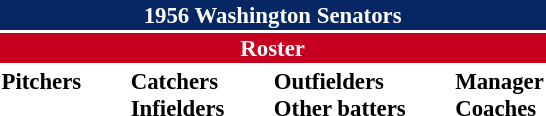<table class="toccolours" style="font-size: 95%;">
<tr>
<th colspan="10" style="background-color: #072764; color: white; text-align: center;">1956 Washington Senators</th>
</tr>
<tr>
<td colspan="10" style="background-color: #c6011f; color: white; text-align: center;"><strong>Roster</strong></td>
</tr>
<tr>
<td valign="top"><strong>Pitchers</strong><br>












</td>
<td width="25px"></td>
<td valign="top"><strong>Catchers</strong><br>


<strong>Infielders</strong>







</td>
<td width="25px"></td>
<td valign="top"><strong>Outfielders</strong><br>






<strong>Other batters</strong>
</td>
<td width="25px"></td>
<td valign="top"><strong>Manager</strong><br>
<strong>Coaches</strong>



</td>
</tr>
<tr>
</tr>
</table>
